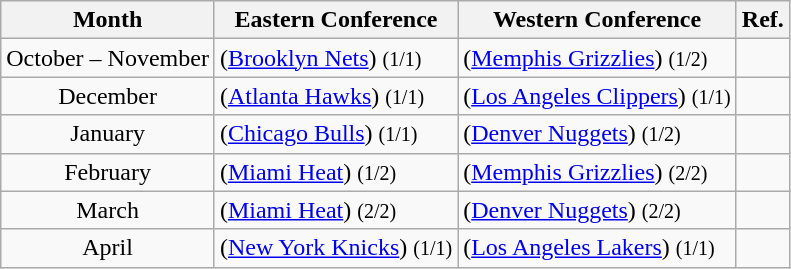<table class="wikitable sortable" border="1">
<tr>
<th>Month</th>
<th>Eastern Conference</th>
<th>Western Conference</th>
<th class=unsortable>Ref.</th>
</tr>
<tr>
<td align=center>October – November</td>
<td> (<a href='#'>Brooklyn Nets</a>) <small>(1/1)</small></td>
<td> (<a href='#'>Memphis Grizzlies</a>) <small>(1/2)</small></td>
<td align=center></td>
</tr>
<tr>
<td align=center>December</td>
<td> (<a href='#'>Atlanta Hawks</a>) <small>(1/1)</small></td>
<td> (<a href='#'>Los Angeles Clippers</a>) <small>(1/1)</small></td>
<td align=center></td>
</tr>
<tr>
<td align=center>January</td>
<td> (<a href='#'>Chicago Bulls</a>) <small>(1/1)</small></td>
<td> (<a href='#'>Denver Nuggets</a>) <small>(1/2)</small></td>
<td align=center></td>
</tr>
<tr>
<td align=center>February</td>
<td> (<a href='#'>Miami Heat</a>) <small>(1/2)</small></td>
<td> (<a href='#'>Memphis Grizzlies</a>) <small>(2/2)</small></td>
<td align=center></td>
</tr>
<tr>
<td align=center>March</td>
<td> (<a href='#'>Miami Heat</a>) <small>(2/2)</small></td>
<td> (<a href='#'>Denver Nuggets</a>) <small>(2/2)</small></td>
<td align=center></td>
</tr>
<tr>
<td align=center>April</td>
<td> (<a href='#'>New York Knicks</a>) <small>(1/1)</small></td>
<td> (<a href='#'>Los Angeles Lakers</a>) <small>(1/1)</small></td>
<td align=center></td>
</tr>
</table>
